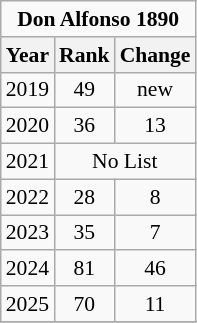<table class="wikitable" style="font-size: 90%; text-align: center;">
<tr>
<td colspan="3"><strong>Don Alfonso 1890</strong></td>
</tr>
<tr>
<th>Year</th>
<th>Rank</th>
<th>Change</th>
</tr>
<tr>
<td>2019</td>
<td>49</td>
<td>new</td>
</tr>
<tr>
<td>2020</td>
<td>36</td>
<td> 13</td>
</tr>
<tr>
<td>2021</td>
<td colspan="2">No List</td>
</tr>
<tr>
<td>2022</td>
<td>28</td>
<td> 8</td>
</tr>
<tr>
<td>2023</td>
<td>35</td>
<td> 7</td>
</tr>
<tr>
<td>2024</td>
<td>81</td>
<td> 46</td>
</tr>
<tr>
<td>2025</td>
<td>70</td>
<td> 11</td>
</tr>
<tr>
</tr>
</table>
